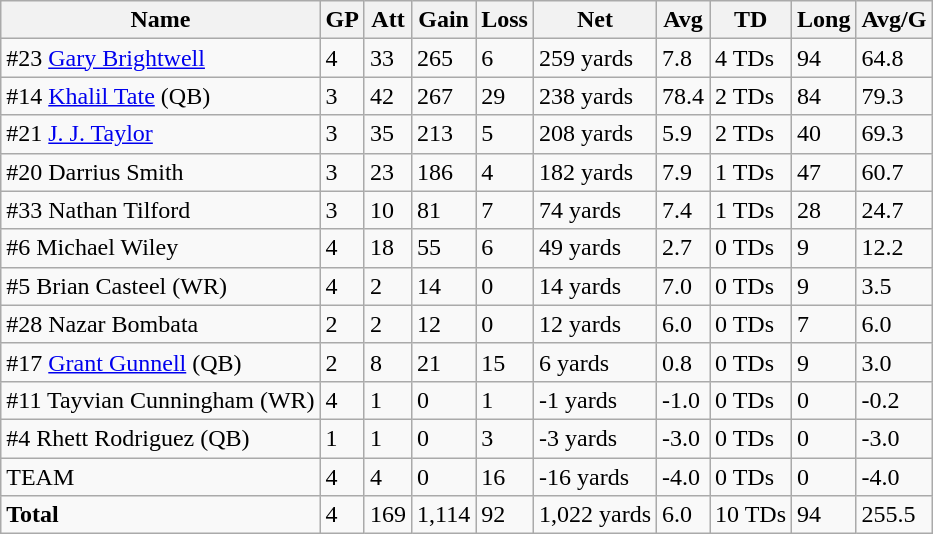<table class="wikitable" style="white-space:nowrap;">
<tr>
<th>Name</th>
<th>GP</th>
<th>Att</th>
<th>Gain</th>
<th>Loss</th>
<th>Net</th>
<th>Avg</th>
<th>TD</th>
<th>Long</th>
<th>Avg/G</th>
</tr>
<tr>
<td>#23 <a href='#'>Gary Brightwell</a></td>
<td>4</td>
<td>33</td>
<td>265</td>
<td>6</td>
<td>259 yards</td>
<td>7.8</td>
<td>4 TDs</td>
<td>94</td>
<td>64.8</td>
</tr>
<tr>
<td>#14 <a href='#'>Khalil Tate</a> (QB)</td>
<td>3</td>
<td>42</td>
<td>267</td>
<td>29</td>
<td>238 yards</td>
<td>78.4</td>
<td>2 TDs</td>
<td>84</td>
<td>79.3</td>
</tr>
<tr>
<td>#21 <a href='#'>J. J. Taylor</a></td>
<td>3</td>
<td>35</td>
<td>213</td>
<td>5</td>
<td>208 yards</td>
<td>5.9</td>
<td>2 TDs</td>
<td>40</td>
<td>69.3</td>
</tr>
<tr>
<td>#20 Darrius Smith</td>
<td>3</td>
<td>23</td>
<td>186</td>
<td>4</td>
<td>182 yards</td>
<td>7.9</td>
<td>1 TDs</td>
<td>47</td>
<td>60.7</td>
</tr>
<tr>
<td>#33 Nathan Tilford</td>
<td>3</td>
<td>10</td>
<td>81</td>
<td>7</td>
<td>74 yards</td>
<td>7.4</td>
<td>1 TDs</td>
<td>28</td>
<td>24.7</td>
</tr>
<tr>
<td>#6 Michael Wiley</td>
<td>4</td>
<td>18</td>
<td>55</td>
<td>6</td>
<td>49 yards</td>
<td>2.7</td>
<td>0 TDs</td>
<td>9</td>
<td>12.2</td>
</tr>
<tr>
<td>#5 Brian Casteel (WR)</td>
<td>4</td>
<td>2</td>
<td>14</td>
<td>0</td>
<td>14 yards</td>
<td>7.0</td>
<td>0 TDs</td>
<td>9</td>
<td>3.5</td>
</tr>
<tr>
<td>#28 Nazar Bombata</td>
<td>2</td>
<td>2</td>
<td>12</td>
<td>0</td>
<td>12 yards</td>
<td>6.0</td>
<td>0 TDs</td>
<td>7</td>
<td>6.0</td>
</tr>
<tr>
<td>#17 <a href='#'>Grant Gunnell</a> (QB)</td>
<td>2</td>
<td>8</td>
<td>21</td>
<td>15</td>
<td>6 yards</td>
<td>0.8</td>
<td>0 TDs</td>
<td>9</td>
<td>3.0</td>
</tr>
<tr>
<td>#11 Tayvian Cunningham (WR)</td>
<td>4</td>
<td>1</td>
<td>0</td>
<td>1</td>
<td>-1 yards</td>
<td>-1.0</td>
<td>0 TDs</td>
<td>0</td>
<td>-0.2</td>
</tr>
<tr>
<td>#4 Rhett Rodriguez (QB)</td>
<td>1</td>
<td>1</td>
<td>0</td>
<td>3</td>
<td>-3 yards</td>
<td>-3.0</td>
<td>0 TDs</td>
<td>0</td>
<td>-3.0</td>
</tr>
<tr>
<td>TEAM</td>
<td>4</td>
<td>4</td>
<td>0</td>
<td>16</td>
<td>-16 yards</td>
<td>-4.0</td>
<td>0 TDs</td>
<td>0</td>
<td>-4.0</td>
</tr>
<tr>
<td><strong>Total</strong></td>
<td>4</td>
<td>169</td>
<td>1,114</td>
<td>92</td>
<td>1,022 yards</td>
<td>6.0</td>
<td>10 TDs</td>
<td>94</td>
<td>255.5</td>
</tr>
</table>
